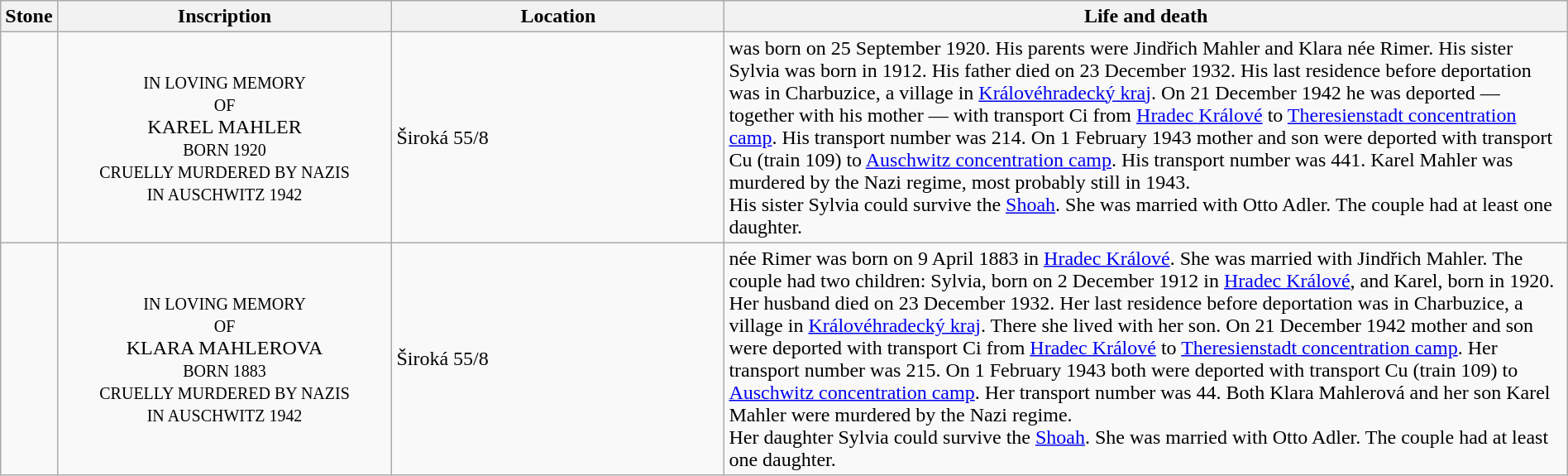<table class="wikitable sortable toptextcells" style="width:100%">
<tr>
<th class="hintergrundfarbe6 unsortable" width="120px">Stone</th>
<th class="hintergrundfarbe6 unsortable" style ="width:22%;">Inscription</th>
<th class="hintergrundfarbe6" data-sort-type="text" style ="width:22%;">Location</th>
<th class="hintergrundfarbe6" style="width:100%;">Life and death</th>
</tr>
<tr>
<td></td>
<td style="text-align:center"><div><small>IN LOVING MEMORY<br>OF</small><br>KAREL MAHLER<br><small>BORN 1920<br>CRUELLY MURDERED BY NAZIS<br>IN AUSCHWITZ 1942</small></div></td>
<td>Široká 55/8<br></td>
<td><strong></strong> was born on 25 September 1920. His parents were Jindřich Mahler and Klara née Rimer. His sister Sylvia was born in 1912. His father died on 23 December 1932. His last residence before deportation was in Charbuzice, a village in <a href='#'>Královéhradecký kraj</a>. On 21 December 1942 he was deported — together with his mother — with transport Ci from <a href='#'>Hradec Králové</a> to <a href='#'>Theresienstadt concentration camp</a>. His transport number was 214. On 1 February 1943 mother and son were deported with transport Cu (train 109)  to <a href='#'>Auschwitz concentration camp</a>. His transport number was 441. Karel Mahler was murdered by the Nazi regime, most probably still in 1943.<br>His sister Sylvia could survive the <a href='#'>Shoah</a>. She was married with Otto Adler. The couple had at least one daughter.</td>
</tr>
<tr>
<td></td>
<td style="text-align:center"><div><small>IN LOVING MEMORY<br>OF</small><br>KLARA MAHLEROVA<br><small>BORN 1883<br>CRUELLY MURDERED BY NAZIS<br>IN AUSCHWITZ 1942</small></div></td>
<td>Široká 55/8<br></td>
<td><strong></strong> née Rimer was born on 9 April 1883 in <a href='#'>Hradec Králové</a>. She was married with Jindřich Mahler. The couple had two children: Sylvia, born on 2 December 1912 in <a href='#'>Hradec Králové</a>, and Karel, born in 1920. Her husband died on 23 December 1932. Her last residence before deportation was in Charbuzice, a village in <a href='#'>Královéhradecký kraj</a>. There she lived with her son. On 21 December 1942 mother and son were deported with transport Ci from <a href='#'>Hradec Králové</a> to <a href='#'>Theresienstadt concentration camp</a>. Her transport number was 215. On 1 February 1943 both were deported with transport Cu (train 109)  to <a href='#'>Auschwitz concentration camp</a>. Her transport number was 44. Both Klara Mahlerová and her son Karel Mahler were murdered by the Nazi regime.<br>Her daughter Sylvia could survive the <a href='#'>Shoah</a>. She was married with Otto Adler. The couple had at least one daughter.</td>
</tr>
</table>
